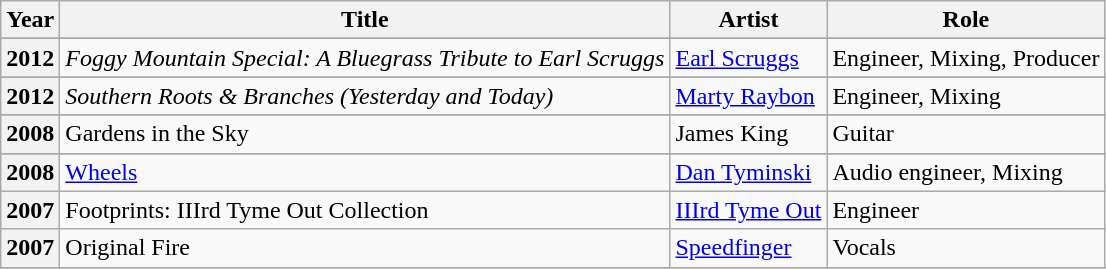<table class="wikitable plainrowheaders sortable">
<tr>
<th scope="col">Year</th>
<th scope="col">Title</th>
<th scope="col">Artist</th>
<th scope="col" class="unsortable">Role</th>
</tr>
<tr>
</tr>
<tr>
<th scope="row">2012</th>
<td><em>Foggy Mountain Special: A Bluegrass Tribute to Earl Scruggs</em></td>
<td><a href='#'>Earl Scruggs</a></td>
<td>Engineer, Mixing, Producer</td>
</tr>
<tr>
</tr>
<tr>
<th scope="row">2012</th>
<td><em>Southern Roots & Branches (Yesterday and Today)</em></td>
<td><a href='#'>Marty Raybon</a></td>
<td>Engineer, Mixing</td>
</tr>
<tr>
</tr>
<tr>
<th scope="row">2008</th>
<td>Gardens in the Sky</td>
<td>James King</td>
<td>Guitar</td>
</tr>
<tr>
</tr>
<tr>
<th scope="row">2008</th>
<td><a href='#'>Wheels</a></td>
<td><a href='#'>Dan Tyminski</a></td>
<td>Audio engineer, Mixing</td>
</tr>
<tr>
<th scope="row">2007</th>
<td>Footprints: IIIrd Tyme Out Collection</td>
<td><a href='#'>IIIrd Tyme Out</a></td>
<td>Engineer</td>
</tr>
<tr>
<th scope="row">2007</th>
<td>Original Fire</td>
<td><a href='#'>Speedfinger</a></td>
<td>Vocals</td>
</tr>
<tr>
</tr>
<tr>
</tr>
</table>
